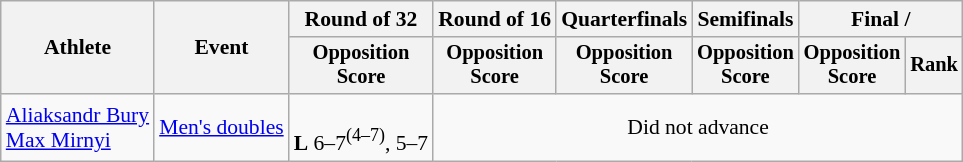<table class=wikitable style="font-size:90%">
<tr>
<th rowspan="2">Athlete</th>
<th rowspan="2">Event</th>
<th>Round of 32</th>
<th>Round of 16</th>
<th>Quarterfinals</th>
<th>Semifinals</th>
<th colspan=2>Final / </th>
</tr>
<tr style="font-size:95%">
<th>Opposition<br>Score</th>
<th>Opposition<br>Score</th>
<th>Opposition<br>Score</th>
<th>Opposition<br>Score</th>
<th>Opposition<br>Score</th>
<th>Rank</th>
</tr>
<tr align=center>
<td align=left><a href='#'>Aliaksandr Bury</a><br><a href='#'>Max Mirnyi</a></td>
<td align=left><a href='#'>Men's doubles</a></td>
<td><br><strong>L</strong> 6–7<sup>(4–7)</sup>, 5–7</td>
<td colspan=6>Did not advance</td>
</tr>
</table>
